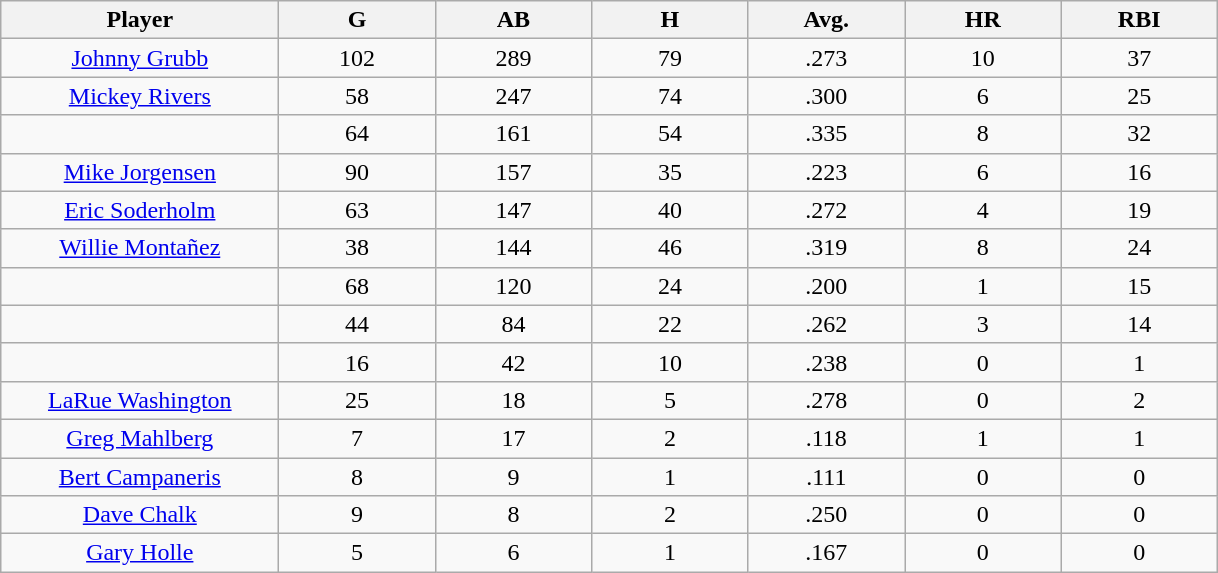<table class="wikitable sortable">
<tr>
<th bgcolor="#DDDDFF" width="16%">Player</th>
<th bgcolor="#DDDDFF" width="9%">G</th>
<th bgcolor="#DDDDFF" width="9%">AB</th>
<th bgcolor="#DDDDFF" width="9%">H</th>
<th bgcolor="#DDDDFF" width="9%">Avg.</th>
<th bgcolor="#DDDDFF" width="9%">HR</th>
<th bgcolor="#DDDDFF" width="9%">RBI</th>
</tr>
<tr align="center">
<td><a href='#'>Johnny Grubb</a></td>
<td>102</td>
<td>289</td>
<td>79</td>
<td>.273</td>
<td>10</td>
<td>37</td>
</tr>
<tr align="center">
<td><a href='#'>Mickey Rivers</a></td>
<td>58</td>
<td>247</td>
<td>74</td>
<td>.300</td>
<td>6</td>
<td>25</td>
</tr>
<tr align="center">
<td></td>
<td>64</td>
<td>161</td>
<td>54</td>
<td>.335</td>
<td>8</td>
<td>32</td>
</tr>
<tr align="center">
<td><a href='#'>Mike Jorgensen</a></td>
<td>90</td>
<td>157</td>
<td>35</td>
<td>.223</td>
<td>6</td>
<td>16</td>
</tr>
<tr align="center">
<td><a href='#'>Eric Soderholm</a></td>
<td>63</td>
<td>147</td>
<td>40</td>
<td>.272</td>
<td>4</td>
<td>19</td>
</tr>
<tr align="center">
<td><a href='#'>Willie Montañez</a></td>
<td>38</td>
<td>144</td>
<td>46</td>
<td>.319</td>
<td>8</td>
<td>24</td>
</tr>
<tr align="center">
<td></td>
<td>68</td>
<td>120</td>
<td>24</td>
<td>.200</td>
<td>1</td>
<td>15</td>
</tr>
<tr align="center">
<td></td>
<td>44</td>
<td>84</td>
<td>22</td>
<td>.262</td>
<td>3</td>
<td>14</td>
</tr>
<tr align="center">
<td></td>
<td>16</td>
<td>42</td>
<td>10</td>
<td>.238</td>
<td>0</td>
<td>1</td>
</tr>
<tr align="center">
<td><a href='#'>LaRue Washington</a></td>
<td>25</td>
<td>18</td>
<td>5</td>
<td>.278</td>
<td>0</td>
<td>2</td>
</tr>
<tr align="center">
<td><a href='#'>Greg Mahlberg</a></td>
<td>7</td>
<td>17</td>
<td>2</td>
<td>.118</td>
<td>1</td>
<td>1</td>
</tr>
<tr align="center">
<td><a href='#'>Bert Campaneris</a></td>
<td>8</td>
<td>9</td>
<td>1</td>
<td>.111</td>
<td>0</td>
<td>0</td>
</tr>
<tr align="center">
<td><a href='#'>Dave Chalk</a></td>
<td>9</td>
<td>8</td>
<td>2</td>
<td>.250</td>
<td>0</td>
<td>0</td>
</tr>
<tr align="center">
<td><a href='#'>Gary Holle</a></td>
<td>5</td>
<td>6</td>
<td>1</td>
<td>.167</td>
<td>0</td>
<td>0</td>
</tr>
</table>
